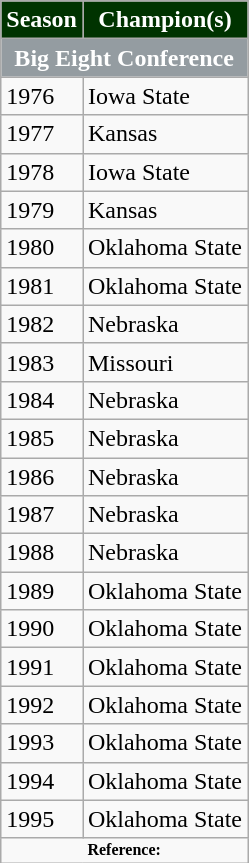<table class="wikitable">
<tr>
<th style="background:#003300;color:white;">Season</th>
<th style="background:#003300;color:white;">Champion(s)</th>
</tr>
<tr>
<th colspan="2" style="background:#949CA1;color:white;"><strong>Big Eight Conference</strong></th>
</tr>
<tr>
<td>1976</td>
<td>Iowa State</td>
</tr>
<tr>
<td>1977</td>
<td>Kansas</td>
</tr>
<tr>
<td>1978</td>
<td>Iowa State</td>
</tr>
<tr>
<td>1979</td>
<td>Kansas</td>
</tr>
<tr>
<td>1980</td>
<td>Oklahoma State</td>
</tr>
<tr>
<td>1981</td>
<td>Oklahoma State</td>
</tr>
<tr>
<td>1982</td>
<td>Nebraska</td>
</tr>
<tr>
<td>1983</td>
<td>Missouri</td>
</tr>
<tr>
<td>1984</td>
<td>Nebraska</td>
</tr>
<tr>
<td>1985</td>
<td>Nebraska</td>
</tr>
<tr>
<td>1986</td>
<td>Nebraska</td>
</tr>
<tr>
<td>1987</td>
<td>Nebraska</td>
</tr>
<tr>
<td>1988</td>
<td>Nebraska</td>
</tr>
<tr>
<td>1989</td>
<td>Oklahoma State</td>
</tr>
<tr>
<td>1990</td>
<td>Oklahoma State</td>
</tr>
<tr>
<td>1991</td>
<td>Oklahoma State</td>
</tr>
<tr>
<td>1992</td>
<td>Oklahoma State</td>
</tr>
<tr>
<td>1993</td>
<td>Oklahoma State</td>
</tr>
<tr>
<td>1994</td>
<td>Oklahoma State</td>
</tr>
<tr>
<td>1995</td>
<td>Oklahoma State</td>
</tr>
<tr>
<td colspan="2"  style="font-size:8pt; text-align:center;"><strong>Reference:</strong></td>
</tr>
</table>
